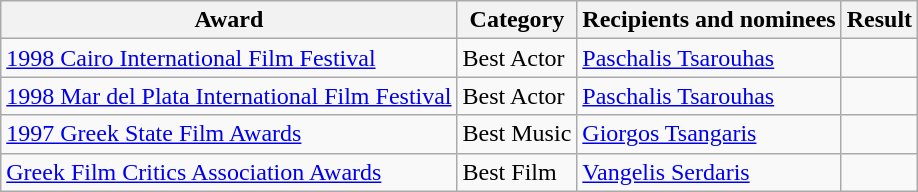<table class="wikitable">
<tr>
<th>Award</th>
<th>Category</th>
<th>Recipients and nominees</th>
<th>Result</th>
</tr>
<tr>
<td><a href='#'>1998 Cairo International Film Festival</a></td>
<td>Best Actor</td>
<td><a href='#'>Paschalis Tsarouhas</a></td>
<td></td>
</tr>
<tr>
<td><a href='#'>1998 Mar del Plata International Film Festival</a></td>
<td>Best Actor</td>
<td><a href='#'>Paschalis Tsarouhas</a></td>
<td></td>
</tr>
<tr>
<td><a href='#'>1997 Greek State Film Awards</a></td>
<td>Best Music</td>
<td><a href='#'>Giorgos Tsangaris</a></td>
<td></td>
</tr>
<tr>
<td><a href='#'>Greek Film Critics Association Awards</a></td>
<td>Best Film</td>
<td><a href='#'>Vangelis Serdaris</a></td>
<td></td>
</tr>
</table>
